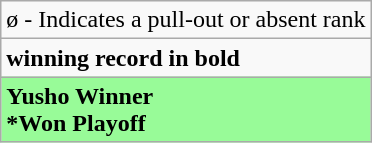<table class="wikitable">
<tr>
<td>ø - Indicates a pull-out or absent rank</td>
</tr>
<tr>
<td><strong>winning record in bold</strong></td>
</tr>
<tr>
<td style="background: PaleGreen;"><strong>Yusho Winner</strong><br><strong>*Won Playoff</strong></td>
</tr>
</table>
